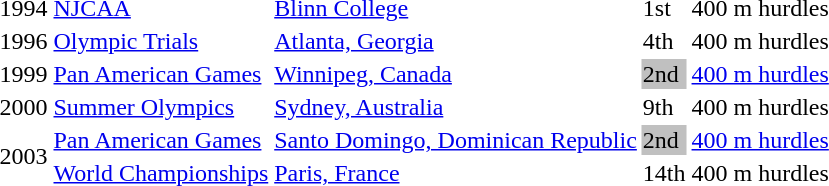<table>
<tr>
<td>1994</td>
<td><a href='#'>NJCAA</a></td>
<td><a href='#'>Blinn College</a></td>
<td>1st</td>
<td>400 m hurdles</td>
</tr>
<tr>
<td>1996</td>
<td><a href='#'>Olympic Trials</a></td>
<td><a href='#'>Atlanta, Georgia</a></td>
<td>4th</td>
<td>400 m hurdles</td>
</tr>
<tr>
<td>1999</td>
<td><a href='#'>Pan American Games</a></td>
<td><a href='#'>Winnipeg, Canada</a></td>
<td bgcolor="silver">2nd</td>
<td><a href='#'>400 m hurdles</a></td>
</tr>
<tr>
<td>2000</td>
<td><a href='#'>Summer Olympics</a></td>
<td><a href='#'>Sydney, Australia</a></td>
<td>9th</td>
<td>400 m hurdles</td>
</tr>
<tr>
<td rowspan=2>2003</td>
<td><a href='#'>Pan American Games</a></td>
<td><a href='#'>Santo Domingo, Dominican Republic</a></td>
<td bgcolor="silver">2nd</td>
<td><a href='#'>400 m hurdles</a></td>
</tr>
<tr>
<td><a href='#'>World Championships</a></td>
<td><a href='#'>Paris, France</a></td>
<td>14th</td>
<td>400 m hurdles</td>
</tr>
</table>
